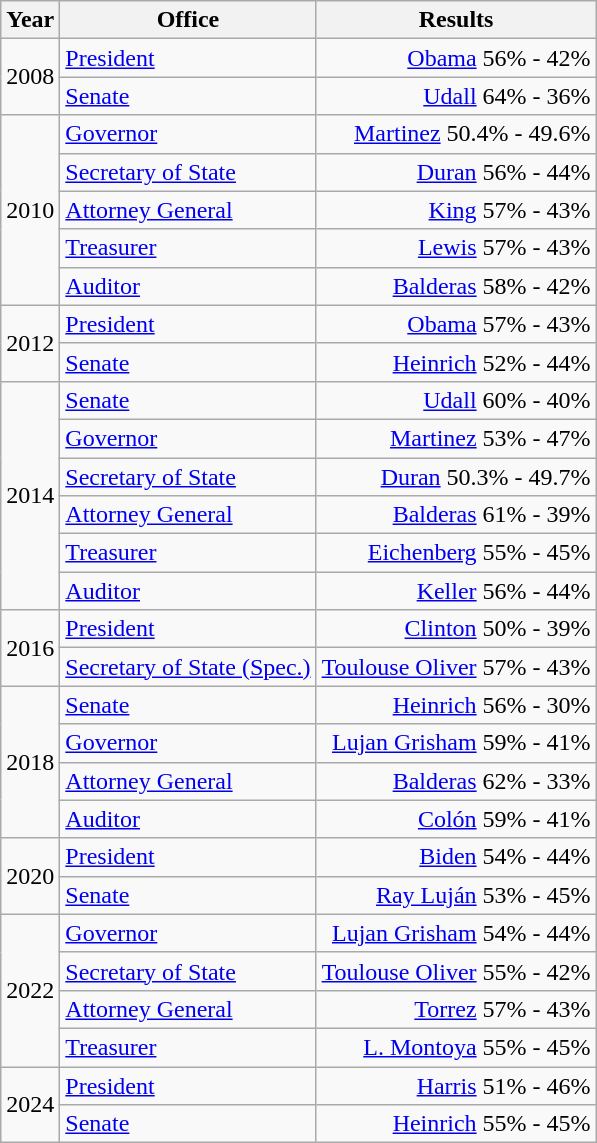<table class=wikitable>
<tr>
<th>Year</th>
<th>Office</th>
<th>Results</th>
</tr>
<tr>
<td rowspan=2>2008</td>
<td><a href='#'>President</a></td>
<td align="right" ><a href='#'>Obama</a> 56% - 42%</td>
</tr>
<tr>
<td><a href='#'>Senate</a></td>
<td align="right" ><a href='#'>Udall</a> 64% - 36%</td>
</tr>
<tr>
<td rowspan=5>2010</td>
<td><a href='#'>Governor</a></td>
<td align="right" ><a href='#'>Martinez</a> 50.4% - 49.6%</td>
</tr>
<tr>
<td><a href='#'>Secretary of State</a></td>
<td align="right" ><a href='#'>Duran</a> 56% - 44%</td>
</tr>
<tr>
<td><a href='#'>Attorney General</a></td>
<td align="right" ><a href='#'>King</a> 57% - 43%</td>
</tr>
<tr>
<td><a href='#'>Treasurer</a></td>
<td align="right" ><a href='#'>Lewis</a> 57% - 43%</td>
</tr>
<tr>
<td><a href='#'>Auditor</a></td>
<td align="right" ><a href='#'>Balderas</a> 58% - 42%</td>
</tr>
<tr>
<td rowspan=2>2012</td>
<td><a href='#'>President</a></td>
<td align="right" ><a href='#'>Obama</a> 57% - 43%</td>
</tr>
<tr>
<td><a href='#'>Senate</a></td>
<td align="right" ><a href='#'>Heinrich</a> 52% - 44%</td>
</tr>
<tr>
<td rowspan=6>2014</td>
<td><a href='#'>Senate</a></td>
<td align="right" ><a href='#'>Udall</a> 60% - 40%</td>
</tr>
<tr>
<td><a href='#'>Governor</a></td>
<td align="right" ><a href='#'>Martinez</a> 53% - 47%</td>
</tr>
<tr>
<td><a href='#'>Secretary of State</a></td>
<td align="right" ><a href='#'>Duran</a> 50.3% - 49.7%</td>
</tr>
<tr>
<td><a href='#'>Attorney General</a></td>
<td align="right" ><a href='#'>Balderas</a> 61% - 39%</td>
</tr>
<tr>
<td><a href='#'>Treasurer</a></td>
<td align="right" ><a href='#'>Eichenberg</a> 55% - 45%</td>
</tr>
<tr>
<td><a href='#'>Auditor</a></td>
<td align="right" ><a href='#'>Keller</a> 56% - 44%</td>
</tr>
<tr>
<td rowspan=2>2016</td>
<td><a href='#'>President</a></td>
<td align="right" ><a href='#'>Clinton</a> 50% - 39%</td>
</tr>
<tr>
<td><a href='#'>Secretary of State (Spec.)</a></td>
<td align="right" ><a href='#'>Toulouse Oliver</a> 57% - 43%</td>
</tr>
<tr>
<td rowspan=4>2018</td>
<td><a href='#'>Senate</a></td>
<td align="right" ><a href='#'>Heinrich</a> 56% - 30%</td>
</tr>
<tr>
<td><a href='#'>Governor</a></td>
<td align="right" ><a href='#'>Lujan Grisham</a> 59% - 41%</td>
</tr>
<tr>
<td><a href='#'>Attorney General</a></td>
<td align="right" ><a href='#'>Balderas</a> 62% - 33%</td>
</tr>
<tr>
<td><a href='#'>Auditor</a></td>
<td align="right" ><a href='#'>Colón</a> 59% - 41%</td>
</tr>
<tr>
<td rowspan=2>2020</td>
<td><a href='#'>President</a></td>
<td align="right" ><a href='#'>Biden</a> 54% - 44%</td>
</tr>
<tr>
<td><a href='#'>Senate</a></td>
<td align="right" ><a href='#'>Ray Luján</a> 53% - 45%</td>
</tr>
<tr>
<td rowspan=4>2022</td>
<td><a href='#'>Governor</a></td>
<td align="right" ><a href='#'>Lujan Grisham</a> 54% - 44%</td>
</tr>
<tr>
<td><a href='#'>Secretary of State</a></td>
<td align="right" ><a href='#'>Toulouse Oliver</a> 55% - 42%</td>
</tr>
<tr>
<td><a href='#'>Attorney General</a></td>
<td align="right" ><a href='#'>Torrez</a> 57% - 43%</td>
</tr>
<tr>
<td><a href='#'>Treasurer</a></td>
<td align="right" ><a href='#'>L. Montoya</a> 55% - 45%</td>
</tr>
<tr>
<td rowspan=2>2024</td>
<td><a href='#'>President</a></td>
<td align="right" ><a href='#'>Harris</a> 51% - 46%</td>
</tr>
<tr>
<td><a href='#'>Senate</a></td>
<td align="right" ><a href='#'>Heinrich</a> 55% - 45%</td>
</tr>
</table>
